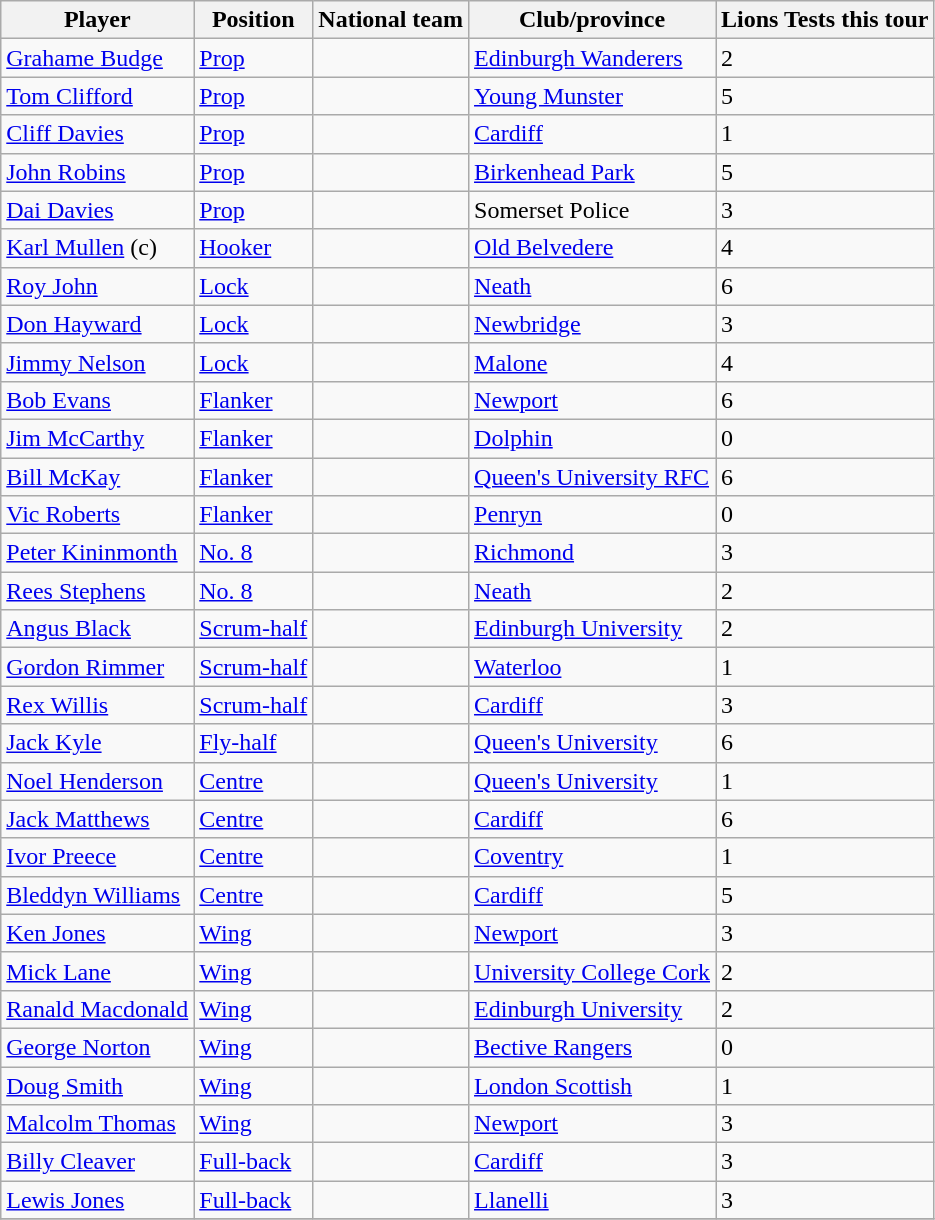<table class="wikitable sortable">
<tr>
<th>Player</th>
<th>Position</th>
<th>National team</th>
<th>Club/province</th>
<th>Lions Tests this tour</th>
</tr>
<tr>
<td><a href='#'>Grahame Budge</a></td>
<td><a href='#'>Prop</a></td>
<td></td>
<td> <a href='#'>Edinburgh Wanderers</a></td>
<td>2</td>
</tr>
<tr>
<td><a href='#'>Tom Clifford</a></td>
<td><a href='#'>Prop</a></td>
<td></td>
<td> <a href='#'>Young Munster</a></td>
<td>5</td>
</tr>
<tr>
<td><a href='#'>Cliff Davies</a></td>
<td><a href='#'>Prop</a></td>
<td></td>
<td> <a href='#'>Cardiff</a></td>
<td>1</td>
</tr>
<tr>
<td><a href='#'>John Robins</a></td>
<td><a href='#'>Prop</a></td>
<td></td>
<td> <a href='#'>Birkenhead Park</a></td>
<td>5</td>
</tr>
<tr>
<td><a href='#'>Dai Davies</a></td>
<td><a href='#'>Prop</a></td>
<td></td>
<td> Somerset Police</td>
<td>3</td>
</tr>
<tr>
<td><a href='#'>Karl Mullen</a> (c)</td>
<td><a href='#'>Hooker</a></td>
<td></td>
<td> <a href='#'>Old Belvedere</a></td>
<td>4</td>
</tr>
<tr>
<td><a href='#'>Roy John</a></td>
<td><a href='#'>Lock</a></td>
<td></td>
<td> <a href='#'>Neath</a></td>
<td>6</td>
</tr>
<tr>
<td><a href='#'>Don Hayward</a></td>
<td><a href='#'>Lock</a></td>
<td></td>
<td> <a href='#'>Newbridge</a></td>
<td>3</td>
</tr>
<tr>
<td><a href='#'>Jimmy Nelson</a></td>
<td><a href='#'>Lock</a></td>
<td></td>
<td> <a href='#'>Malone</a></td>
<td>4</td>
</tr>
<tr>
<td><a href='#'>Bob Evans</a></td>
<td><a href='#'>Flanker</a></td>
<td></td>
<td> <a href='#'>Newport</a></td>
<td>6</td>
</tr>
<tr>
<td><a href='#'>Jim McCarthy</a></td>
<td><a href='#'>Flanker</a></td>
<td></td>
<td> <a href='#'>Dolphin</a></td>
<td>0</td>
</tr>
<tr>
<td><a href='#'>Bill McKay</a></td>
<td><a href='#'>Flanker</a></td>
<td></td>
<td> <a href='#'>Queen's University RFC</a></td>
<td>6</td>
</tr>
<tr>
<td><a href='#'>Vic Roberts</a></td>
<td><a href='#'>Flanker</a></td>
<td></td>
<td> <a href='#'>Penryn</a></td>
<td>0</td>
</tr>
<tr>
<td><a href='#'>Peter Kininmonth</a></td>
<td><a href='#'>No. 8</a></td>
<td></td>
<td> <a href='#'>Richmond</a></td>
<td>3</td>
</tr>
<tr>
<td><a href='#'>Rees Stephens</a></td>
<td><a href='#'>No. 8</a></td>
<td></td>
<td> <a href='#'>Neath</a></td>
<td>2</td>
</tr>
<tr>
<td><a href='#'>Angus Black</a></td>
<td><a href='#'>Scrum-half</a></td>
<td></td>
<td> <a href='#'>Edinburgh University</a></td>
<td>2</td>
</tr>
<tr>
<td><a href='#'>Gordon Rimmer</a></td>
<td><a href='#'>Scrum-half</a></td>
<td></td>
<td> <a href='#'>Waterloo</a></td>
<td>1</td>
</tr>
<tr>
<td><a href='#'>Rex Willis</a></td>
<td><a href='#'>Scrum-half</a></td>
<td></td>
<td> <a href='#'>Cardiff</a></td>
<td>3</td>
</tr>
<tr>
<td><a href='#'>Jack Kyle</a></td>
<td><a href='#'>Fly-half</a></td>
<td></td>
<td> <a href='#'>Queen's University</a></td>
<td>6</td>
</tr>
<tr>
<td><a href='#'>Noel Henderson</a></td>
<td><a href='#'>Centre</a></td>
<td></td>
<td> <a href='#'>Queen's University</a></td>
<td>1</td>
</tr>
<tr>
<td><a href='#'>Jack Matthews</a></td>
<td><a href='#'>Centre</a></td>
<td></td>
<td> <a href='#'>Cardiff</a></td>
<td>6</td>
</tr>
<tr>
<td><a href='#'>Ivor Preece</a></td>
<td><a href='#'>Centre</a></td>
<td></td>
<td> <a href='#'>Coventry</a></td>
<td>1</td>
</tr>
<tr>
<td><a href='#'>Bleddyn Williams</a></td>
<td><a href='#'>Centre</a></td>
<td></td>
<td> <a href='#'>Cardiff</a></td>
<td>5</td>
</tr>
<tr>
<td><a href='#'>Ken Jones</a></td>
<td><a href='#'>Wing</a></td>
<td></td>
<td> <a href='#'>Newport</a></td>
<td>3</td>
</tr>
<tr>
<td><a href='#'>Mick Lane</a></td>
<td><a href='#'>Wing</a></td>
<td></td>
<td> <a href='#'>University College Cork</a></td>
<td>2</td>
</tr>
<tr>
<td><a href='#'>Ranald Macdonald</a></td>
<td><a href='#'>Wing</a></td>
<td></td>
<td> <a href='#'>Edinburgh University</a></td>
<td>2</td>
</tr>
<tr>
<td><a href='#'>George Norton</a></td>
<td><a href='#'>Wing</a></td>
<td></td>
<td> <a href='#'>Bective Rangers</a></td>
<td>0</td>
</tr>
<tr>
<td><a href='#'>Doug Smith</a></td>
<td><a href='#'>Wing</a></td>
<td></td>
<td> <a href='#'>London Scottish</a></td>
<td>1</td>
</tr>
<tr>
<td><a href='#'>Malcolm Thomas</a></td>
<td><a href='#'>Wing</a></td>
<td></td>
<td> <a href='#'>Newport</a></td>
<td>3</td>
</tr>
<tr>
<td><a href='#'>Billy Cleaver</a></td>
<td><a href='#'>Full-back</a></td>
<td></td>
<td> <a href='#'>Cardiff</a></td>
<td>3</td>
</tr>
<tr>
<td><a href='#'>Lewis Jones</a></td>
<td><a href='#'>Full-back</a></td>
<td></td>
<td> <a href='#'>Llanelli</a></td>
<td>3</td>
</tr>
<tr>
</tr>
</table>
